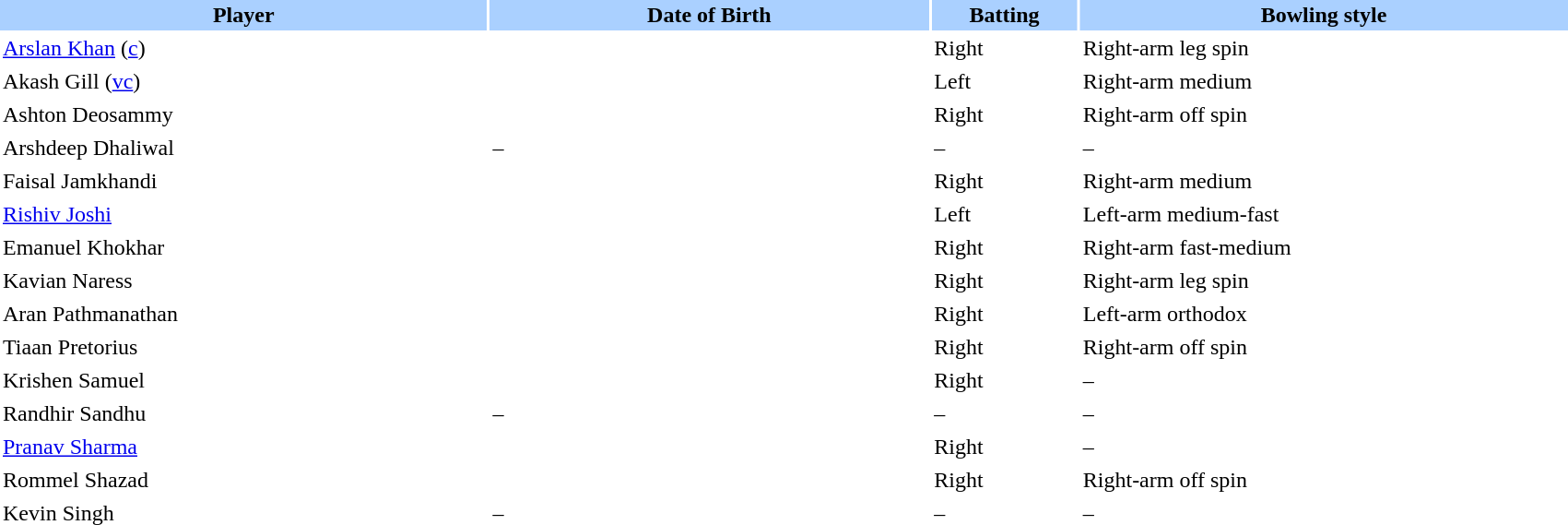<table border="0" cellspacing="2" cellpadding="2" style="width:90%;">
<tr style="background:#aad0ff;">
<th width=20%>Player</th>
<th width=18%>Date of Birth</th>
<th width=6%>Batting</th>
<th width=20%>Bowling style</th>
</tr>
<tr>
<td><a href='#'>Arslan Khan</a> (<a href='#'>c</a>)</td>
<td></td>
<td>Right</td>
<td>Right-arm leg spin</td>
</tr>
<tr>
<td>Akash Gill (<a href='#'>vc</a>)</td>
<td></td>
<td>Left</td>
<td>Right-arm medium</td>
</tr>
<tr>
<td>Ashton Deosammy</td>
<td></td>
<td>Right</td>
<td>Right-arm off spin</td>
</tr>
<tr>
<td>Arshdeep Dhaliwal</td>
<td>–</td>
<td>–</td>
<td>–</td>
</tr>
<tr>
<td>Faisal Jamkhandi</td>
<td></td>
<td>Right</td>
<td>Right-arm medium</td>
</tr>
<tr>
<td><a href='#'>Rishiv Joshi</a></td>
<td></td>
<td>Left</td>
<td>Left-arm medium-fast</td>
</tr>
<tr>
<td>Emanuel Khokhar</td>
<td></td>
<td>Right</td>
<td>Right-arm fast-medium</td>
</tr>
<tr>
<td>Kavian Naress</td>
<td></td>
<td>Right</td>
<td>Right-arm leg spin</td>
</tr>
<tr>
<td>Aran Pathmanathan</td>
<td></td>
<td>Right</td>
<td>Left-arm orthodox</td>
</tr>
<tr>
<td>Tiaan Pretorius</td>
<td></td>
<td>Right</td>
<td>Right-arm off spin</td>
</tr>
<tr>
<td>Krishen Samuel</td>
<td></td>
<td>Right</td>
<td>–</td>
</tr>
<tr>
<td>Randhir Sandhu</td>
<td>–</td>
<td>–</td>
<td>–</td>
</tr>
<tr>
<td><a href='#'>Pranav Sharma</a></td>
<td></td>
<td>Right</td>
<td>–</td>
</tr>
<tr>
<td>Rommel Shazad</td>
<td></td>
<td>Right</td>
<td>Right-arm off spin</td>
</tr>
<tr>
<td>Kevin Singh</td>
<td>–</td>
<td>–</td>
<td>–</td>
</tr>
</table>
